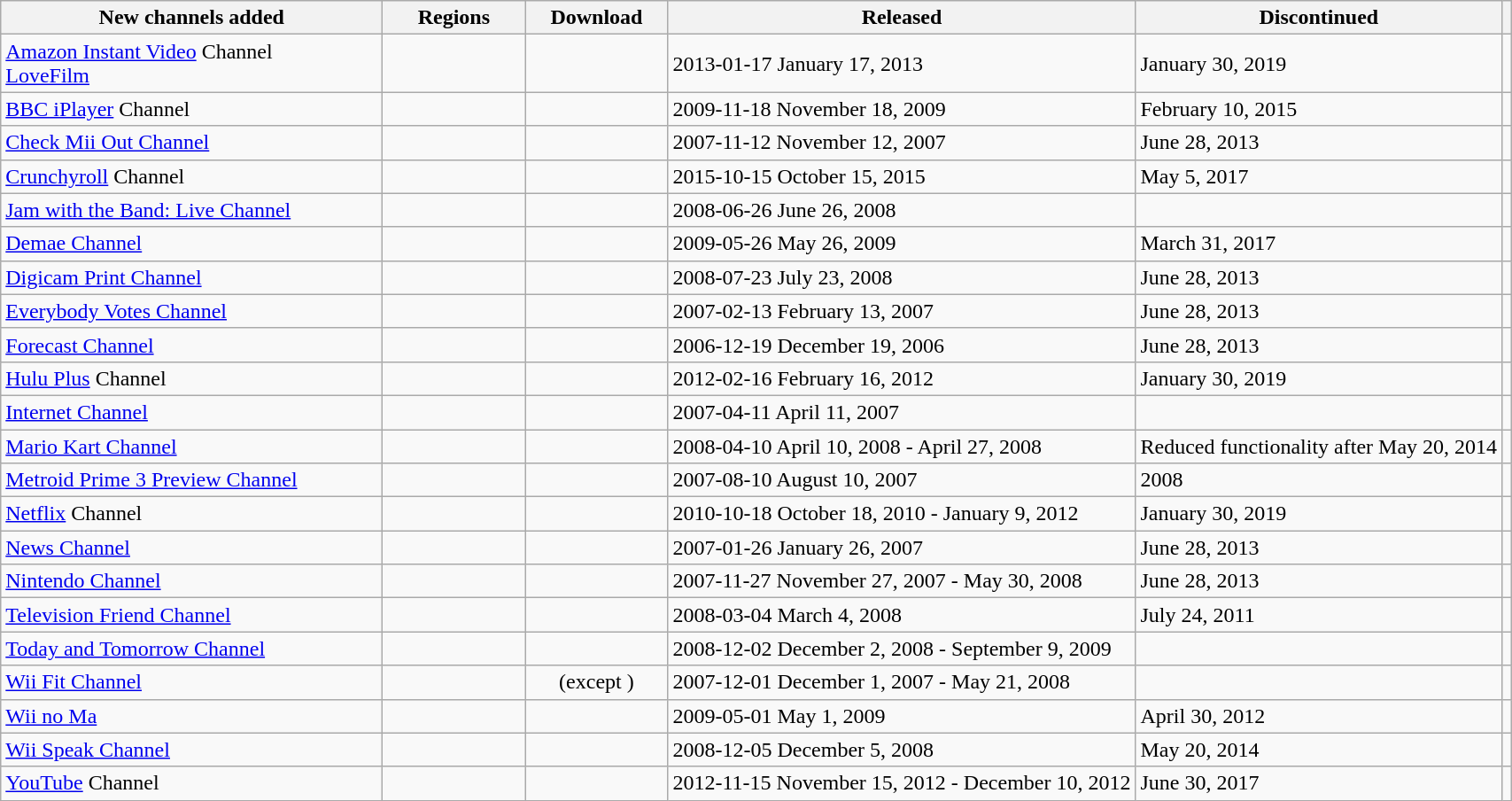<table class="wikitable sortable" border="1">
<tr>
<th width="280">New channels added</th>
<th width=100>Regions</th>
<th width=100>Download</th>
<th>Released</th>
<th>Discontinued</th>
<th></th>
</tr>
<tr>
<td><a href='#'>Amazon Instant Video</a> Channel<br><a href='#'>LoveFilm</a></td>
<td align=center>  </td>
<td align=center></td>
<td><span>2013-01-17</span> January 17, 2013</td>
<td>January 30, 2019</td>
<td></td>
</tr>
<tr>
<td><a href='#'>BBC iPlayer</a> Channel</td>
<td align=center></td>
<td align=center></td>
<td><span>2009-11-18</span> November 18, 2009</td>
<td>February 10, 2015</td>
<td></td>
</tr>
<tr>
<td><a href='#'>Check Mii Out Channel</a></td>
<td align=center>  </td>
<td align=center></td>
<td><span>2007-11-12</span> November 12, 2007</td>
<td>June 28, 2013</td>
<td></td>
</tr>
<tr>
<td><a href='#'>Crunchyroll</a> Channel</td>
<td align=center> </td>
<td align=center></td>
<td><span>2015-10-15</span> October 15, 2015</td>
<td>May 5, 2017</td>
<td></td>
</tr>
<tr>
<td><a href='#'>Jam with the Band: Live Channel</a></td>
<td align=center> </td>
<td align=center></td>
<td><span>2008-06-26</span> June 26, 2008</td>
<td></td>
<td></td>
</tr>
<tr>
<td><a href='#'>Demae Channel</a></td>
<td align=center></td>
<td align=center></td>
<td><span>2009-05-26</span> May 26, 2009</td>
<td>March 31, 2017</td>
<td></td>
</tr>
<tr>
<td><a href='#'>Digicam Print Channel</a></td>
<td align=center></td>
<td align=center></td>
<td><span>2008-07-23</span> July 23, 2008</td>
<td>June 28, 2013</td>
<td></td>
</tr>
<tr>
<td><a href='#'>Everybody Votes Channel</a></td>
<td align=center>  </td>
<td align=center></td>
<td><span>2007-02-13</span> February 13, 2007</td>
<td>June 28, 2013</td>
<td></td>
</tr>
<tr>
<td><a href='#'>Forecast Channel</a></td>
<td align=center>  </td>
<td align=center></td>
<td><span>2006-12-19</span> December 19, 2006</td>
<td>June 28, 2013</td>
<td></td>
</tr>
<tr>
<td><a href='#'>Hulu Plus</a> Channel</td>
<td align=center> </td>
<td align=center></td>
<td><span>2012-02-16</span> February 16, 2012</td>
<td>January 30, 2019</td>
<td></td>
</tr>
<tr>
<td><a href='#'>Internet Channel</a></td>
<td align=center>  </td>
<td align=center></td>
<td><span>2007-04-11</span> April 11, 2007</td>
<td></td>
<td></td>
</tr>
<tr>
<td><a href='#'>Mario Kart Channel</a></td>
<td align=center>  </td>
<td align=center></td>
<td><span>2008-04-10</span> April 10, 2008 - April 27, 2008</td>
<td>Reduced functionality after May 20, 2014</td>
<td></td>
</tr>
<tr>
<td><a href='#'>Metroid Prime 3 Preview Channel</a></td>
<td align=center> </td>
<td align=center></td>
<td><span>2007-08-10</span> August 10, 2007</td>
<td>2008</td>
<td></td>
</tr>
<tr>
<td><a href='#'>Netflix</a> Channel</td>
<td align=center> </td>
<td align=center></td>
<td><span>2010-10-18</span> October 18, 2010 - January 9, 2012</td>
<td>January 30, 2019</td>
<td></td>
</tr>
<tr>
<td><a href='#'>News Channel</a></td>
<td align=center>  </td>
<td align=center></td>
<td><span>2007-01-26</span> January 26, 2007</td>
<td>June 28, 2013</td>
<td></td>
</tr>
<tr>
<td><a href='#'>Nintendo Channel</a></td>
<td align=center>  </td>
<td align=center></td>
<td><span>2007-11-27</span> November 27, 2007 - May 30, 2008</td>
<td>June 28, 2013</td>
<td></td>
</tr>
<tr>
<td><a href='#'>Television Friend Channel</a></td>
<td align=center></td>
<td align=center></td>
<td><span>2008-03-04</span> March 4, 2008</td>
<td>July 24, 2011</td>
<td></td>
</tr>
<tr>
<td><a href='#'>Today and Tomorrow Channel</a></td>
<td align=center>  </td>
<td align=center></td>
<td><span>2008-12-02</span> December 2, 2008 - September 9, 2009</td>
<td></td>
<td></td>
</tr>
<tr>
<td><a href='#'>Wii Fit Channel</a></td>
<td align=center>  </td>
<td align=center> (except )</td>
<td><span>2007-12-01</span> December 1, 2007 - May 21, 2008</td>
<td></td>
<td></td>
</tr>
<tr>
<td><a href='#'>Wii no Ma</a></td>
<td align=center></td>
<td align=center></td>
<td><span>2009-05-01</span> May 1, 2009</td>
<td>April 30, 2012</td>
<td></td>
</tr>
<tr>
<td><a href='#'>Wii Speak Channel</a></td>
<td align=center> </td>
<td align=center></td>
<td><span>2008-12-05</span> December 5, 2008</td>
<td>May 20, 2014</td>
<td></td>
</tr>
<tr>
<td><a href='#'>YouTube</a> Channel</td>
<td align=center>  </td>
<td align=center></td>
<td><span>2012-11-15</span> November 15, 2012 - December 10, 2012</td>
<td>June 30, 2017</td>
<td></td>
</tr>
</table>
